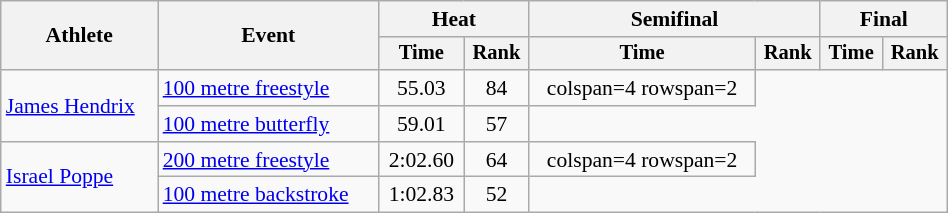<table class="wikitable" style="text-align:center; font-size:90%; width:50%;">
<tr>
<th rowspan="2">Athlete</th>
<th rowspan="2">Event</th>
<th colspan="2">Heat</th>
<th colspan="2">Semifinal</th>
<th colspan="2">Final</th>
</tr>
<tr style="font-size:95%">
<th>Time</th>
<th>Rank</th>
<th>Time</th>
<th>Rank</th>
<th>Time</th>
<th>Rank</th>
</tr>
<tr>
<td align=left rowspan=2><a href='#'>James Hendrix</a></td>
<td align=left><a href='#'>100 metre freestyle</a></td>
<td>55.03</td>
<td>84</td>
<td>colspan=4  rowspan=2 </td>
</tr>
<tr>
<td align=left><a href='#'>100 metre butterfly</a></td>
<td>59.01</td>
<td>57</td>
</tr>
<tr>
<td align=left rowspan=2><a href='#'>Israel Poppe</a></td>
<td align=left><a href='#'>200 metre freestyle</a></td>
<td>2:02.60</td>
<td>64</td>
<td>colspan=4  rowspan=2 </td>
</tr>
<tr>
<td align=left><a href='#'>100 metre backstroke</a></td>
<td>1:02.83</td>
<td>52</td>
</tr>
</table>
